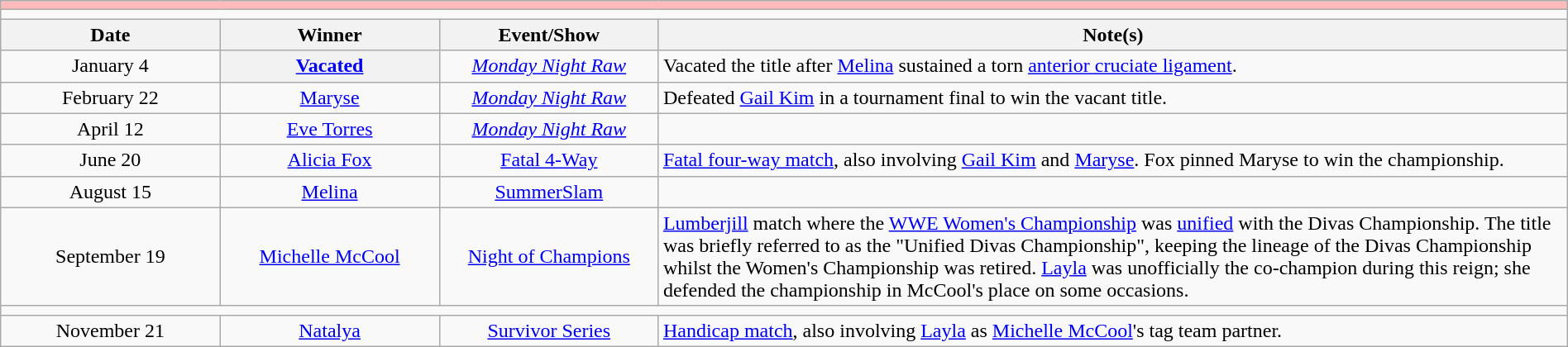<table class="wikitable" style="text-align:center; width:100%;">
<tr style="background:#FBB;">
<td colspan="5"></td>
</tr>
<tr>
<td colspan="5"><strong></strong></td>
</tr>
<tr>
<th width=14%>Date</th>
<th width=14%>Winner</th>
<th width=14%>Event/Show</th>
<th width=58%>Note(s)</th>
</tr>
<tr>
<td>January 4</td>
<th><a href='#'>Vacated</a></th>
<td><em><a href='#'>Monday Night Raw</a></em></td>
<td align=left>Vacated the title after <a href='#'>Melina</a> sustained a torn <a href='#'>anterior cruciate ligament</a>.</td>
</tr>
<tr>
<td>February 22</td>
<td><a href='#'>Maryse</a></td>
<td><em><a href='#'>Monday Night Raw</a></em></td>
<td align=left>Defeated <a href='#'>Gail Kim</a> in a tournament final to win the vacant title.</td>
</tr>
<tr>
<td>April 12</td>
<td><a href='#'>Eve Torres</a></td>
<td><em><a href='#'>Monday Night Raw</a></em></td>
<td></td>
</tr>
<tr>
<td>June 20</td>
<td><a href='#'>Alicia Fox</a></td>
<td><a href='#'>Fatal 4-Way</a></td>
<td align=left><a href='#'>Fatal four-way match</a>, also involving <a href='#'>Gail Kim</a> and <a href='#'>Maryse</a>. Fox pinned Maryse to win the championship.</td>
</tr>
<tr>
<td>August 15</td>
<td><a href='#'>Melina</a></td>
<td><a href='#'>SummerSlam</a></td>
<td></td>
</tr>
<tr>
<td>September 19</td>
<td><a href='#'>Michelle McCool</a></td>
<td><a href='#'>Night of Champions</a></td>
<td align=left><a href='#'>Lumberjill</a> match where the <a href='#'>WWE Women's Championship</a> was <a href='#'>unified</a> with the Divas Championship. The title was briefly referred to as the "Unified Divas Championship", keeping the lineage of the Divas Championship whilst the Women's Championship was retired. <a href='#'>Layla</a> was unofficially the co-champion during this reign; she defended the championship in McCool's place on some occasions.</td>
</tr>
<tr>
<td colspan="5"></td>
</tr>
<tr>
<td>November 21</td>
<td><a href='#'>Natalya</a></td>
<td><a href='#'>Survivor Series</a></td>
<td align=left><a href='#'>Handicap match</a>, also involving <a href='#'>Layla</a> as <a href='#'>Michelle McCool</a>'s tag team partner.</td>
</tr>
</table>
